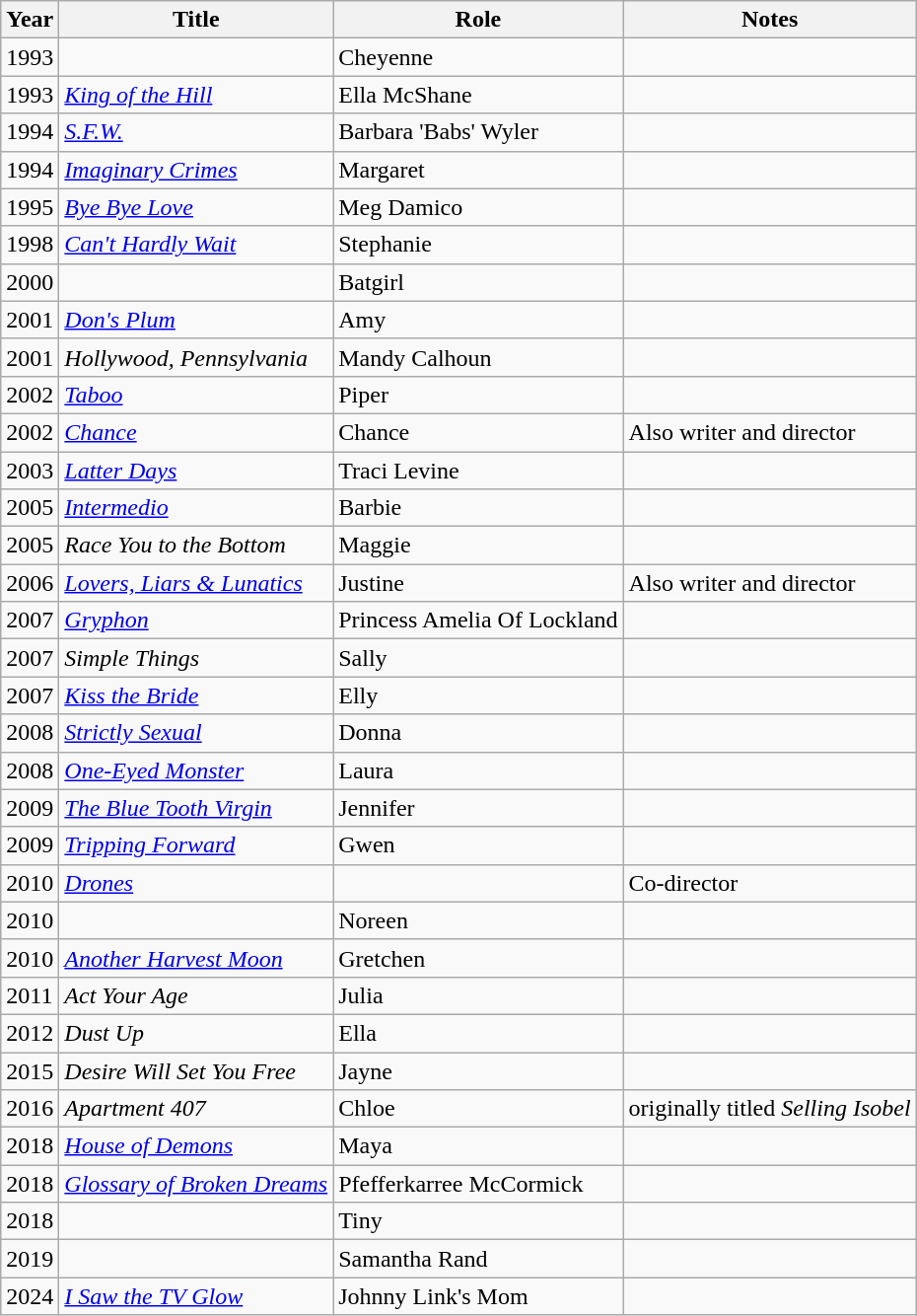<table class="wikitable sortable">
<tr>
<th>Year</th>
<th>Title</th>
<th>Role</th>
<th class="unsortable">Notes</th>
</tr>
<tr>
<td>1993</td>
<td><em></em></td>
<td>Cheyenne</td>
<td></td>
</tr>
<tr>
<td>1993</td>
<td><em><a href='#'>King of the Hill</a></em></td>
<td>Ella McShane</td>
<td></td>
</tr>
<tr>
<td>1994</td>
<td><em><a href='#'>S.F.W.</a></em></td>
<td>Barbara 'Babs' Wyler</td>
<td></td>
</tr>
<tr>
<td>1994</td>
<td><em><a href='#'>Imaginary Crimes</a></em></td>
<td>Margaret</td>
<td></td>
</tr>
<tr>
<td>1995</td>
<td><em><a href='#'>Bye Bye Love</a></em></td>
<td>Meg Damico</td>
<td></td>
</tr>
<tr>
<td>1998</td>
<td><em><a href='#'>Can't Hardly Wait</a></em></td>
<td>Stephanie</td>
<td></td>
</tr>
<tr>
<td>2000</td>
<td><em></em></td>
<td>Batgirl</td>
<td></td>
</tr>
<tr>
<td>2001</td>
<td><em><a href='#'>Don's Plum</a></em></td>
<td>Amy</td>
<td></td>
</tr>
<tr>
<td>2001</td>
<td><em>Hollywood, Pennsylvania</em></td>
<td>Mandy Calhoun</td>
<td></td>
</tr>
<tr>
<td>2002</td>
<td><em><a href='#'>Taboo</a></em></td>
<td>Piper</td>
<td></td>
</tr>
<tr>
<td>2002</td>
<td><em><a href='#'>Chance</a></em></td>
<td>Chance</td>
<td>Also writer and director</td>
</tr>
<tr>
<td>2003</td>
<td><em><a href='#'>Latter Days</a></em></td>
<td>Traci Levine</td>
<td></td>
</tr>
<tr>
<td>2005</td>
<td><em><a href='#'>Intermedio</a></em></td>
<td>Barbie</td>
<td></td>
</tr>
<tr>
<td>2005</td>
<td><em>Race You to the Bottom</em></td>
<td>Maggie</td>
<td></td>
</tr>
<tr>
<td>2006</td>
<td><em><a href='#'>Lovers, Liars & Lunatics</a></em></td>
<td>Justine</td>
<td>Also writer and director</td>
</tr>
<tr>
<td>2007</td>
<td><em><a href='#'>Gryphon</a></em></td>
<td>Princess Amelia Of Lockland</td>
<td></td>
</tr>
<tr>
<td>2007</td>
<td><em>Simple Things</em></td>
<td>Sally</td>
<td></td>
</tr>
<tr>
<td>2007</td>
<td><em><a href='#'>Kiss the Bride</a></em></td>
<td>Elly</td>
<td></td>
</tr>
<tr>
<td>2008</td>
<td><em><a href='#'>Strictly Sexual</a></em></td>
<td>Donna</td>
<td></td>
</tr>
<tr>
<td>2008</td>
<td><em><a href='#'>One-Eyed Monster</a></em></td>
<td>Laura</td>
<td></td>
</tr>
<tr>
<td>2009</td>
<td><em><a href='#'>The Blue Tooth Virgin</a></em></td>
<td>Jennifer</td>
<td></td>
</tr>
<tr>
<td>2009</td>
<td><em><a href='#'>Tripping Forward</a></em></td>
<td>Gwen</td>
<td></td>
</tr>
<tr>
<td>2010</td>
<td><em><a href='#'>Drones</a></em></td>
<td></td>
<td>Co-director</td>
</tr>
<tr>
<td>2010</td>
<td><em></em></td>
<td>Noreen</td>
<td></td>
</tr>
<tr>
<td>2010</td>
<td><em><a href='#'>Another Harvest Moon</a></em></td>
<td>Gretchen</td>
<td></td>
</tr>
<tr>
<td>2011</td>
<td><em>Act Your Age</em></td>
<td>Julia</td>
<td></td>
</tr>
<tr>
<td>2012</td>
<td><em>Dust Up</em></td>
<td>Ella</td>
<td></td>
</tr>
<tr>
<td>2015</td>
<td><em>Desire Will Set You Free</em></td>
<td>Jayne</td>
<td></td>
</tr>
<tr>
<td>2016</td>
<td><em>Apartment 407</em></td>
<td>Chloe</td>
<td>originally titled <em>Selling Isobel</em></td>
</tr>
<tr>
<td>2018</td>
<td><em><a href='#'>House of Demons</a></em></td>
<td>Maya</td>
<td></td>
</tr>
<tr>
<td>2018</td>
<td><em><a href='#'>Glossary of Broken Dreams</a></em></td>
<td>Pfefferkarree McCormick</td>
<td></td>
</tr>
<tr>
<td>2018</td>
<td><em></em></td>
<td>Tiny</td>
<td></td>
</tr>
<tr>
<td>2019</td>
<td><em></em></td>
<td>Samantha Rand</td>
<td></td>
</tr>
<tr>
<td>2024</td>
<td><em><a href='#'>I Saw the TV Glow</a></em></td>
<td>Johnny Link's Mom</td>
<td></td>
</tr>
</table>
